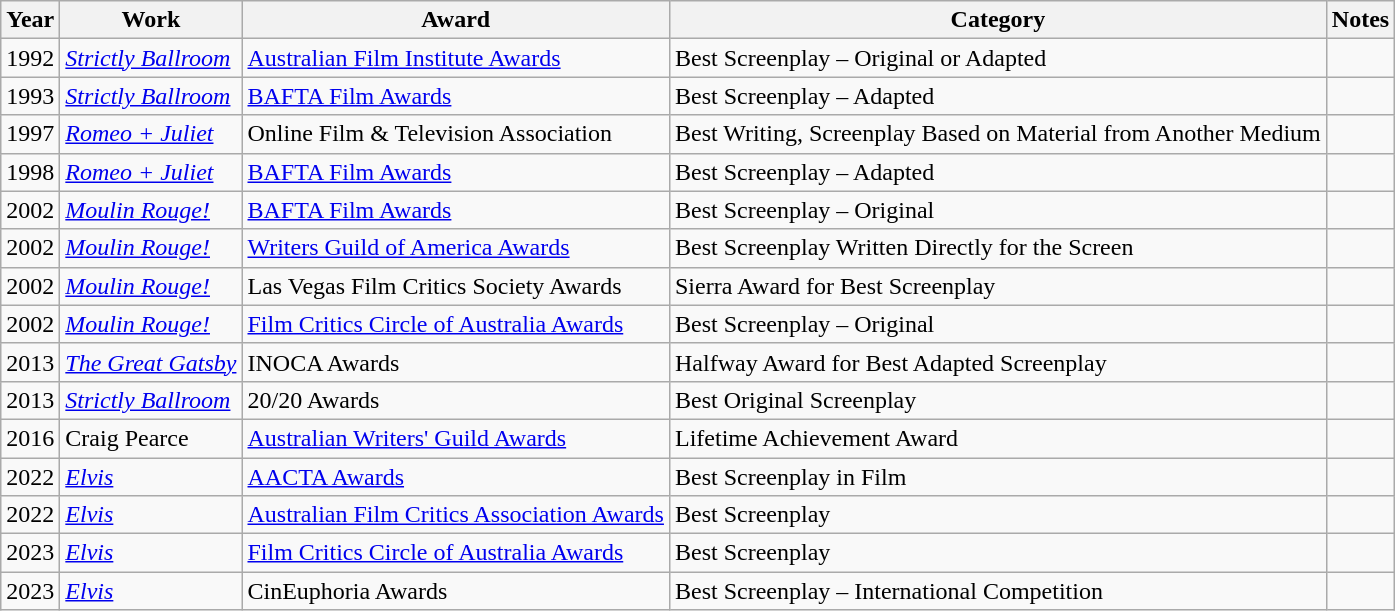<table class=wikitable>
<tr>
<th>Year</th>
<th>Work</th>
<th>Award</th>
<th>Category</th>
<th>Notes</th>
</tr>
<tr>
<td>1992</td>
<td><em><a href='#'>Strictly Ballroom</a></em></td>
<td><a href='#'>Australian Film Institute Awards</a></td>
<td>Best Screenplay – Original or Adapted</td>
<td></td>
</tr>
<tr>
<td>1993</td>
<td><em><a href='#'>Strictly Ballroom</a></em></td>
<td><a href='#'>BAFTA Film Awards</a></td>
<td>Best Screenplay – Adapted</td>
<td></td>
</tr>
<tr>
<td>1997</td>
<td><em><a href='#'>Romeo + Juliet</a></em></td>
<td>Online Film & Television Association</td>
<td>Best Writing, Screenplay Based on Material from Another Medium</td>
<td></td>
</tr>
<tr>
<td>1998</td>
<td><em><a href='#'>Romeo + Juliet</a></em></td>
<td><a href='#'>BAFTA Film Awards</a></td>
<td>Best Screenplay – Adapted</td>
<td></td>
</tr>
<tr>
<td>2002</td>
<td><em><a href='#'>Moulin Rouge!</a></em></td>
<td><a href='#'>BAFTA Film Awards</a></td>
<td>Best Screenplay – Original</td>
<td></td>
</tr>
<tr>
<td>2002</td>
<td><em><a href='#'>Moulin Rouge!</a></em></td>
<td><a href='#'>Writers Guild of America Awards</a></td>
<td>Best Screenplay Written Directly for the Screen</td>
<td></td>
</tr>
<tr>
<td>2002</td>
<td><em><a href='#'>Moulin Rouge!</a></em></td>
<td>Las Vegas Film Critics Society Awards</td>
<td>Sierra Award for Best Screenplay</td>
<td></td>
</tr>
<tr>
<td>2002</td>
<td><em><a href='#'>Moulin Rouge!</a></em></td>
<td><a href='#'>Film Critics Circle of Australia Awards</a></td>
<td>Best Screenplay – Original</td>
<td></td>
</tr>
<tr>
<td>2013</td>
<td><em><a href='#'>The Great Gatsby</a></em></td>
<td>INOCA Awards</td>
<td>Halfway Award for Best Adapted Screenplay</td>
<td></td>
</tr>
<tr>
<td>2013</td>
<td><em><a href='#'>Strictly Ballroom</a></em></td>
<td>20/20 Awards</td>
<td>Best Original Screenplay</td>
<td></td>
</tr>
<tr>
<td>2016</td>
<td>Craig Pearce</td>
<td><a href='#'> Australian Writers' Guild Awards</a></td>
<td>Lifetime Achievement Award</td>
<td></td>
</tr>
<tr>
<td>2022</td>
<td><em><a href='#'>Elvis</a></em></td>
<td><a href='#'>AACTA Awards</a></td>
<td>Best Screenplay in Film</td>
<td></td>
</tr>
<tr>
<td>2022</td>
<td><em><a href='#'>Elvis</a></em></td>
<td><a href='#'>Australian Film Critics Association Awards</a></td>
<td>Best Screenplay</td>
<td></td>
</tr>
<tr>
<td>2023</td>
<td><em><a href='#'>Elvis</a></em></td>
<td><a href='#'>Film Critics Circle of Australia Awards</a></td>
<td>Best Screenplay</td>
<td></td>
</tr>
<tr>
<td>2023</td>
<td><em><a href='#'>Elvis</a></em></td>
<td>CinEuphoria Awards</td>
<td>Best Screenplay – International Competition</td>
<td></td>
</tr>
</table>
